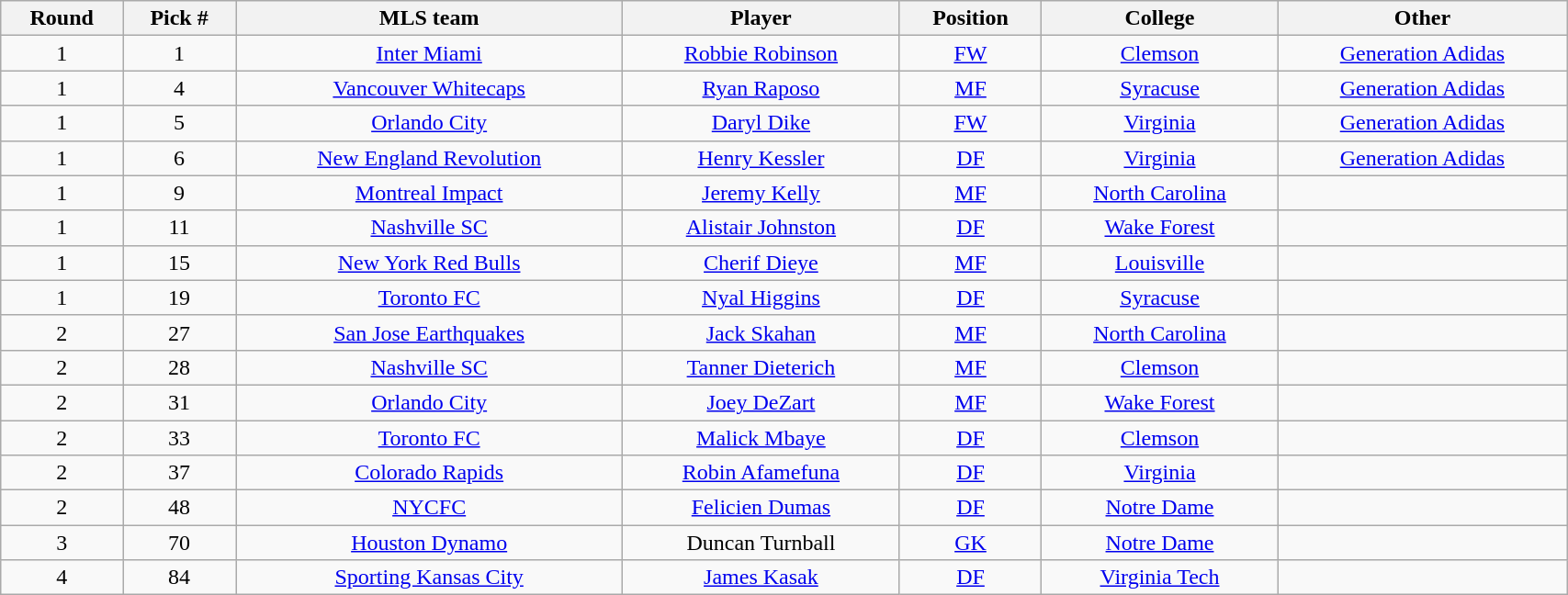<table class="wikitable sortable" style="width:90%; text-align:center;">
<tr>
<th>Round</th>
<th>Pick #</th>
<th>MLS team</th>
<th>Player</th>
<th>Position</th>
<th>College</th>
<th>Other</th>
</tr>
<tr>
<td>1</td>
<td>1</td>
<td><a href='#'>Inter Miami</a></td>
<td> <a href='#'>Robbie Robinson</a></td>
<td><a href='#'>FW</a></td>
<td><a href='#'>Clemson</a></td>
<td><a href='#'>Generation Adidas</a></td>
</tr>
<tr>
<td>1</td>
<td>4</td>
<td><a href='#'>Vancouver Whitecaps</a></td>
<td> <a href='#'>Ryan Raposo</a></td>
<td><a href='#'>MF</a></td>
<td><a href='#'>Syracuse</a></td>
<td><a href='#'>Generation Adidas</a></td>
</tr>
<tr>
<td>1</td>
<td>5</td>
<td><a href='#'>Orlando City</a></td>
<td> <a href='#'>Daryl Dike</a></td>
<td><a href='#'>FW</a></td>
<td><a href='#'>Virginia</a></td>
<td><a href='#'>Generation Adidas</a></td>
</tr>
<tr>
<td>1</td>
<td>6</td>
<td><a href='#'>New England Revolution</a></td>
<td> <a href='#'>Henry Kessler</a></td>
<td><a href='#'>DF</a></td>
<td><a href='#'>Virginia</a></td>
<td><a href='#'>Generation Adidas</a></td>
</tr>
<tr>
<td>1</td>
<td>9</td>
<td><a href='#'>Montreal Impact</a></td>
<td> <a href='#'>Jeremy Kelly</a></td>
<td><a href='#'>MF</a></td>
<td><a href='#'>North Carolina</a></td>
<td></td>
</tr>
<tr>
<td>1</td>
<td>11</td>
<td><a href='#'>Nashville SC</a></td>
<td> <a href='#'>Alistair Johnston</a></td>
<td><a href='#'>DF</a></td>
<td><a href='#'>Wake Forest</a></td>
<td></td>
</tr>
<tr>
<td>1</td>
<td>15</td>
<td><a href='#'>New York Red Bulls</a></td>
<td> <a href='#'>Cherif Dieye</a></td>
<td><a href='#'>MF</a></td>
<td><a href='#'>Louisville</a></td>
<td></td>
</tr>
<tr>
<td>1</td>
<td>19</td>
<td><a href='#'>Toronto FC</a></td>
<td> <a href='#'>Nyal Higgins</a></td>
<td><a href='#'>DF</a></td>
<td><a href='#'>Syracuse</a></td>
<td></td>
</tr>
<tr>
<td>2</td>
<td>27</td>
<td><a href='#'>San Jose Earthquakes</a></td>
<td> <a href='#'>Jack Skahan</a></td>
<td><a href='#'>MF</a></td>
<td><a href='#'>North Carolina</a></td>
<td></td>
</tr>
<tr>
<td>2</td>
<td>28</td>
<td><a href='#'>Nashville SC</a></td>
<td> <a href='#'>Tanner Dieterich</a></td>
<td><a href='#'>MF</a></td>
<td><a href='#'>Clemson</a></td>
<td></td>
</tr>
<tr>
<td>2</td>
<td>31</td>
<td><a href='#'>Orlando City</a></td>
<td> <a href='#'>Joey DeZart</a></td>
<td><a href='#'>MF</a></td>
<td><a href='#'>Wake Forest</a></td>
<td></td>
</tr>
<tr>
<td>2</td>
<td>33</td>
<td><a href='#'>Toronto FC</a></td>
<td> <a href='#'>Malick Mbaye</a></td>
<td><a href='#'>DF</a></td>
<td><a href='#'>Clemson</a></td>
<td></td>
</tr>
<tr>
<td>2</td>
<td>37</td>
<td><a href='#'>Colorado Rapids</a></td>
<td> <a href='#'>Robin Afamefuna</a></td>
<td><a href='#'>DF</a></td>
<td><a href='#'>Virginia</a></td>
<td></td>
</tr>
<tr>
<td>2</td>
<td>48</td>
<td><a href='#'>NYCFC</a></td>
<td> <a href='#'>Felicien Dumas</a></td>
<td><a href='#'>DF</a></td>
<td><a href='#'>Notre Dame</a></td>
<td></td>
</tr>
<tr>
<td>3</td>
<td>70</td>
<td><a href='#'>Houston Dynamo</a></td>
<td> Duncan Turnball</td>
<td><a href='#'>GK</a></td>
<td><a href='#'>Notre Dame</a></td>
<td></td>
</tr>
<tr>
<td>4</td>
<td>84</td>
<td><a href='#'>Sporting Kansas City</a></td>
<td> <a href='#'>James Kasak</a></td>
<td><a href='#'>DF</a></td>
<td><a href='#'>Virginia Tech</a></td>
<td></td>
</tr>
</table>
